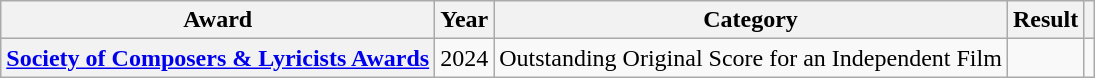<table class="wikitable sortable plainrowheaders">
<tr>
<th scope="col">Award</th>
<th scope="col">Year</th>
<th scope="col">Category</th>
<th scope="col">Result</th>
<th scope="col" class="unsortable"></th>
</tr>
<tr>
<th scope="row"><a href='#'>Society of Composers & Lyricists Awards</a></th>
<td>2024</td>
<td>Outstanding Original Score for an Independent Film</td>
<td></td>
<td></td>
</tr>
</table>
